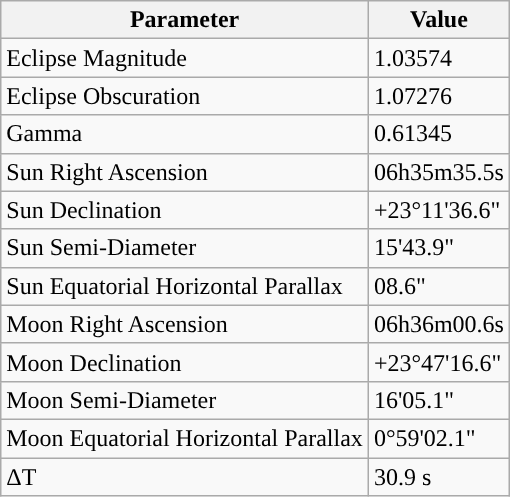<table class="wikitable">
<tr>
<th>Parameter</th>
<th>Value</th>
</tr>
<tr>
<td>Eclipse Magnitude</td>
<td>1.03574</td>
</tr>
<tr>
<td>Eclipse Obscuration</td>
<td>1.07276</td>
</tr>
<tr>
<td>Gamma</td>
<td>0.61345</td>
</tr>
<tr>
<td>Sun Right Ascension</td>
<td>06h35m35.5s</td>
</tr>
<tr>
<td>Sun Declination</td>
<td>+23°11'36.6"</td>
</tr>
<tr>
<td>Sun Semi-Diameter</td>
<td>15'43.9"</td>
</tr>
<tr>
<td>Sun Equatorial Horizontal Parallax</td>
<td>08.6"</td>
</tr>
<tr>
<td>Moon Right Ascension</td>
<td>06h36m00.6s</td>
</tr>
<tr>
<td>Moon Declination</td>
<td>+23°47'16.6"</td>
</tr>
<tr>
<td>Moon Semi-Diameter</td>
<td>16'05.1"</td>
</tr>
<tr>
<td>Moon Equatorial Horizontal Parallax</td>
<td>0°59'02.1"</td>
</tr>
<tr>
<td>ΔT</td>
<td>30.9 s</td>
</tr>
</table>
